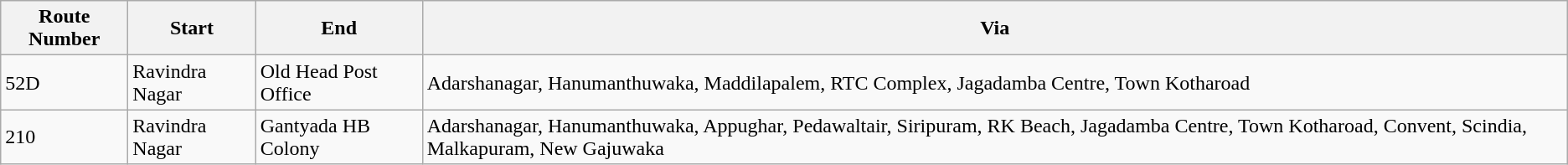<table class="sortable wikitable">
<tr>
<th>Route Number</th>
<th>Start</th>
<th>End</th>
<th>Via</th>
</tr>
<tr>
<td>52D</td>
<td>Ravindra Nagar</td>
<td>Old Head Post Office</td>
<td>Adarshanagar, Hanumanthuwaka, Maddilapalem, RTC Complex, Jagadamba Centre, Town Kotharoad</td>
</tr>
<tr>
<td>210</td>
<td>Ravindra Nagar</td>
<td>Gantyada HB Colony</td>
<td>Adarshanagar, Hanumanthuwaka, Appughar, Pedawaltair, Siripuram, RK Beach, Jagadamba Centre, Town Kotharoad, Convent, Scindia, Malkapuram, New Gajuwaka</td>
</tr>
</table>
